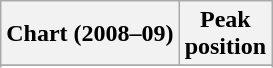<table class="wikitable sortable">
<tr>
<th align="left">Chart (2008–09)</th>
<th align="center">Peak<br>position</th>
</tr>
<tr>
</tr>
<tr>
</tr>
</table>
